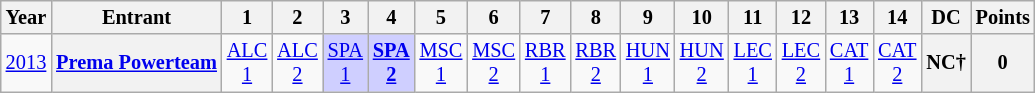<table class="wikitable" style="text-align:center; font-size:85%">
<tr>
<th>Year</th>
<th>Entrant</th>
<th>1</th>
<th>2</th>
<th>3</th>
<th>4</th>
<th>5</th>
<th>6</th>
<th>7</th>
<th>8</th>
<th>9</th>
<th>10</th>
<th>11</th>
<th>12</th>
<th>13</th>
<th>14</th>
<th>DC</th>
<th>Points</th>
</tr>
<tr>
<td><a href='#'>2013</a></td>
<th nowrap><a href='#'>Prema Powerteam</a></th>
<td><a href='#'>ALC<br>1</a></td>
<td><a href='#'>ALC<br>2</a></td>
<td style="background:#cfcfff;"><a href='#'>SPA<br>1</a><br></td>
<td style="background:#cfcfff;"><strong><a href='#'>SPA<br>2</a></strong><br></td>
<td><a href='#'>MSC<br>1</a></td>
<td><a href='#'>MSC<br>2</a></td>
<td><a href='#'>RBR<br>1</a></td>
<td><a href='#'>RBR<br>2</a></td>
<td><a href='#'>HUN<br>1</a></td>
<td><a href='#'>HUN<br>2</a></td>
<td><a href='#'>LEC<br>1</a></td>
<td><a href='#'>LEC<br>2</a></td>
<td><a href='#'>CAT<br>1</a></td>
<td><a href='#'>CAT<br>2</a></td>
<th>NC†</th>
<th>0</th>
</tr>
</table>
